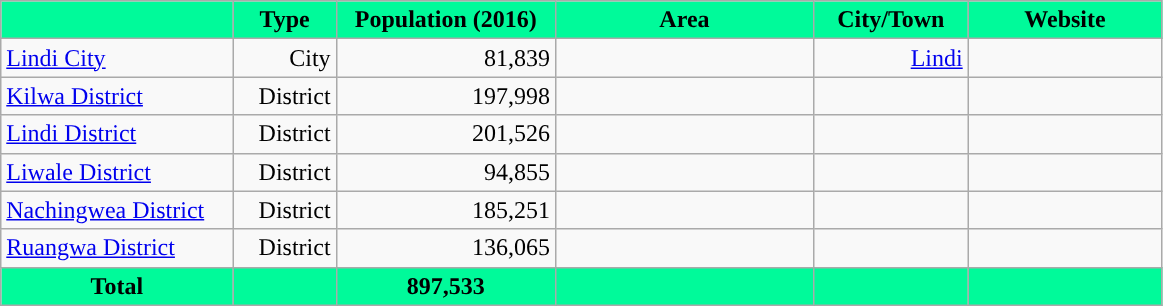<table class="wikitable sortable" style="text-align:right">
<tr>
<th style="width: 18%;background-color:MediumSpringGreen"" class=unsortable></th>
<th scope=col style="width: 8%;background-color:MediumSpringGreen"">Type</th>
<th scope=col style="width: 17%;background-color:MediumSpringGreen">Population (2016)</th>
<th scope=col style="width: 20%;background-color:MediumSpringGreen"">Area</th>
<th scope=col style="width: 12%;background-color:MediumSpringGreen" class=unsortable>City/Town</th>
<th scope=col style="width: 15%;background-color:MediumSpringGreen" class=unsortable>Website</th>
</tr>
<tr>
<td style="text-align:left;"><a href='#'>Lindi City</a></td>
<td>City</td>
<td>81,839</td>
<td></td>
<td><a href='#'>Lindi</a></td>
<td></td>
</tr>
<tr>
<td style="text-align:left;"><a href='#'>Kilwa District</a></td>
<td>District</td>
<td>197,998</td>
<td></td>
<td></td>
<td></td>
</tr>
<tr>
<td style="text-align:left;"><a href='#'>Lindi District</a></td>
<td>District</td>
<td>201,526</td>
<td></td>
<td></td>
<td></td>
</tr>
<tr>
<td style="text-align:left;"><a href='#'>Liwale District</a></td>
<td>District</td>
<td>94,855</td>
<td></td>
<td></td>
<td></td>
</tr>
<tr>
<td style="text-align:left;"><a href='#'>Nachingwea District</a></td>
<td>District</td>
<td>185,251</td>
<td></td>
<td></td>
<td></td>
</tr>
<tr>
<td style="text-align:left;"><a href='#'>Ruangwa District</a></td>
<td>District</td>
<td>136,065</td>
<td></td>
<td></td>
<td></td>
</tr>
<tr>
<th style="background-color:MediumSpringGreen">Total</th>
<th style="background-color:MediumSpringGreen"></th>
<th style="background-color:MediumSpringGreen">897,533</th>
<th style="background-color:MediumSpringGreen"></th>
<th style="background-color:MediumSpringGreen"></th>
<th style="background-color:MediumSpringGreen"></th>
</tr>
</table>
